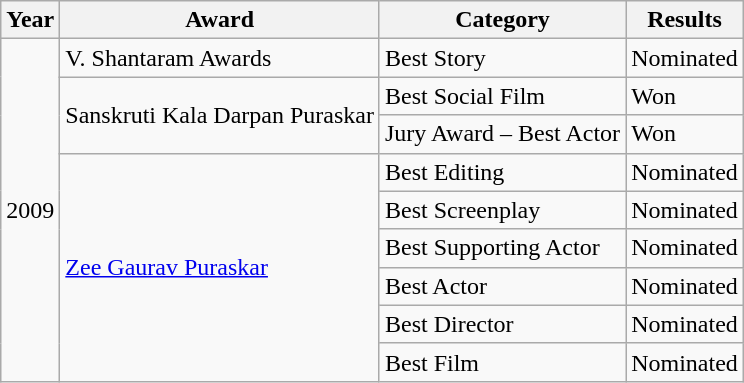<table class="wikitable">
<tr>
<th>Year</th>
<th>Award</th>
<th>Category</th>
<th>Results</th>
</tr>
<tr>
<td rowspan="9">2009</td>
<td>V. Shantaram Awards</td>
<td>Best Story</td>
<td>Nominated</td>
</tr>
<tr>
<td rowspan="2">Sanskruti Kala Darpan Puraskar</td>
<td>Best Social Film</td>
<td>Won</td>
</tr>
<tr>
<td>Jury Award – Best Actor</td>
<td>Won</td>
</tr>
<tr>
<td rowspan="6"><a href='#'>Zee Gaurav Puraskar</a></td>
<td>Best Editing</td>
<td>Nominated</td>
</tr>
<tr>
<td>Best Screenplay</td>
<td>Nominated</td>
</tr>
<tr>
<td>Best Supporting Actor</td>
<td>Nominated</td>
</tr>
<tr>
<td>Best Actor</td>
<td>Nominated</td>
</tr>
<tr>
<td>Best Director</td>
<td>Nominated</td>
</tr>
<tr>
<td>Best Film</td>
<td>Nominated</td>
</tr>
</table>
